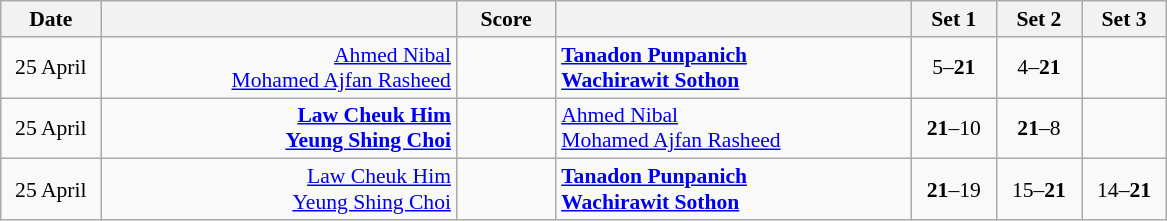<table class="wikitable" style="text-align: center; font-size:90%">
<tr>
<th width="60">Date</th>
<th align="right" width="230"></th>
<th width="60">Score</th>
<th align="left" width="230"></th>
<th width="50">Set 1</th>
<th width="50">Set 2</th>
<th width="50">Set 3</th>
</tr>
<tr>
<td>25 April<br></td>
<td align="right"><a href='#'>Ahmed Nibal</a> <br><a href='#'>Mohamed Ajfan Rasheed</a> </td>
<td align="center"></td>
<td align="left"><strong> <a href='#'>Tanadon Punpanich</a><br> <a href='#'>Wachirawit Sothon</a></strong></td>
<td>5–<strong>21</strong></td>
<td>4–<strong>21</strong></td>
<td></td>
</tr>
<tr>
<td>25 April<br></td>
<td align="right"><strong><a href='#'>Law Cheuk Him</a> <br><a href='#'>Yeung Shing Choi</a> </strong></td>
<td align="center"></td>
<td align="left"> <a href='#'>Ahmed Nibal</a><br> <a href='#'>Mohamed Ajfan Rasheed</a></td>
<td><strong>21</strong>–10</td>
<td><strong>21</strong>–8</td>
<td></td>
</tr>
<tr>
<td>25 April<br></td>
<td align="right"><a href='#'>Law Cheuk Him</a> <br><a href='#'>Yeung Shing Choi</a> </td>
<td align="center"></td>
<td align="left"><strong> <a href='#'>Tanadon Punpanich</a><br> <a href='#'>Wachirawit Sothon</a></strong></td>
<td><strong>21</strong>–19</td>
<td>15–<strong>21</strong></td>
<td>14–<strong>21</strong></td>
</tr>
</table>
